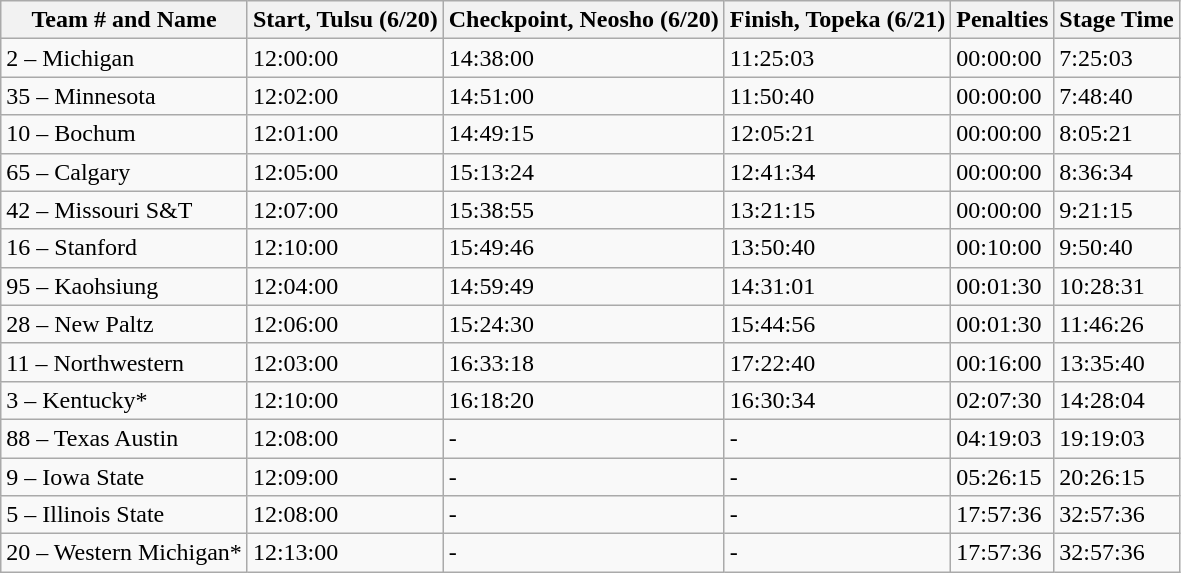<table class="wikitable" border="1">
<tr>
<th>Team # and Name</th>
<th>Start, Tulsu (6/20)</th>
<th>Checkpoint, Neosho (6/20)</th>
<th>Finish, Topeka (6/21)</th>
<th>Penalties</th>
<th>Stage Time</th>
</tr>
<tr>
<td>2 – Michigan</td>
<td>12:00:00</td>
<td>14:38:00</td>
<td>11:25:03</td>
<td>00:00:00</td>
<td>7:25:03</td>
</tr>
<tr>
<td>35 – Minnesota</td>
<td>12:02:00</td>
<td>14:51:00</td>
<td>11:50:40</td>
<td>00:00:00</td>
<td>7:48:40</td>
</tr>
<tr>
<td>10 – Bochum</td>
<td>12:01:00</td>
<td>14:49:15</td>
<td>12:05:21</td>
<td>00:00:00</td>
<td>8:05:21</td>
</tr>
<tr>
<td>65 – Calgary</td>
<td>12:05:00</td>
<td>15:13:24</td>
<td>12:41:34</td>
<td>00:00:00</td>
<td>8:36:34</td>
</tr>
<tr>
<td>42 – Missouri S&T</td>
<td>12:07:00</td>
<td>15:38:55</td>
<td>13:21:15</td>
<td>00:00:00</td>
<td>9:21:15</td>
</tr>
<tr>
<td>16 – Stanford</td>
<td>12:10:00</td>
<td>15:49:46</td>
<td>13:50:40</td>
<td>00:10:00</td>
<td>9:50:40</td>
</tr>
<tr>
<td>95 – Kaohsiung</td>
<td>12:04:00</td>
<td>14:59:49</td>
<td>14:31:01</td>
<td>00:01:30</td>
<td>10:28:31</td>
</tr>
<tr>
<td>28 – New Paltz</td>
<td>12:06:00</td>
<td>15:24:30</td>
<td>15:44:56</td>
<td>00:01:30</td>
<td>11:46:26</td>
</tr>
<tr>
<td>11 – Northwestern</td>
<td>12:03:00</td>
<td>16:33:18</td>
<td>17:22:40</td>
<td>00:16:00</td>
<td>13:35:40</td>
</tr>
<tr>
<td>3 – Kentucky*</td>
<td>12:10:00</td>
<td>16:18:20</td>
<td>16:30:34</td>
<td>02:07:30</td>
<td>14:28:04</td>
</tr>
<tr>
<td>88 – Texas Austin</td>
<td>12:08:00</td>
<td>-</td>
<td>-</td>
<td>04:19:03</td>
<td>19:19:03</td>
</tr>
<tr>
<td>9 – Iowa State</td>
<td>12:09:00</td>
<td>-</td>
<td>-</td>
<td>05:26:15</td>
<td>20:26:15</td>
</tr>
<tr>
<td>5 – Illinois State</td>
<td>12:08:00</td>
<td>-</td>
<td>-</td>
<td>17:57:36</td>
<td>32:57:36</td>
</tr>
<tr>
<td>20 – Western Michigan*</td>
<td>12:13:00</td>
<td>-</td>
<td>-</td>
<td>17:57:36</td>
<td>32:57:36</td>
</tr>
</table>
